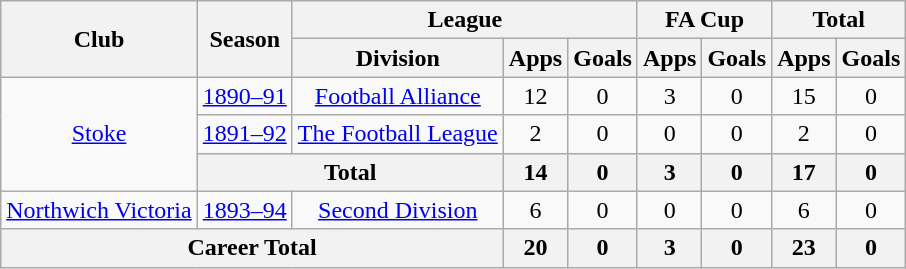<table class="wikitable" style="text-align: center;">
<tr>
<th rowspan="2">Club</th>
<th rowspan="2">Season</th>
<th colspan="3">League</th>
<th colspan="2">FA Cup</th>
<th colspan="2">Total</th>
</tr>
<tr>
<th>Division</th>
<th>Apps</th>
<th>Goals</th>
<th>Apps</th>
<th>Goals</th>
<th>Apps</th>
<th>Goals</th>
</tr>
<tr>
<td rowspan="3"><a href='#'>Stoke</a></td>
<td><a href='#'>1890–91</a></td>
<td><a href='#'>Football Alliance</a></td>
<td>12</td>
<td>0</td>
<td>3</td>
<td>0</td>
<td>15</td>
<td>0</td>
</tr>
<tr>
<td><a href='#'>1891–92</a></td>
<td><a href='#'>The Football League</a></td>
<td>2</td>
<td>0</td>
<td>0</td>
<td>0</td>
<td>2</td>
<td>0</td>
</tr>
<tr>
<th colspan=2>Total</th>
<th>14</th>
<th>0</th>
<th>3</th>
<th>0</th>
<th>17</th>
<th>0</th>
</tr>
<tr>
<td><a href='#'>Northwich Victoria</a></td>
<td><a href='#'>1893–94</a></td>
<td><a href='#'>Second Division</a></td>
<td>6</td>
<td>0</td>
<td>0</td>
<td>0</td>
<td>6</td>
<td>0</td>
</tr>
<tr>
<th colspan=3>Career Total</th>
<th>20</th>
<th>0</th>
<th>3</th>
<th>0</th>
<th>23</th>
<th>0</th>
</tr>
</table>
